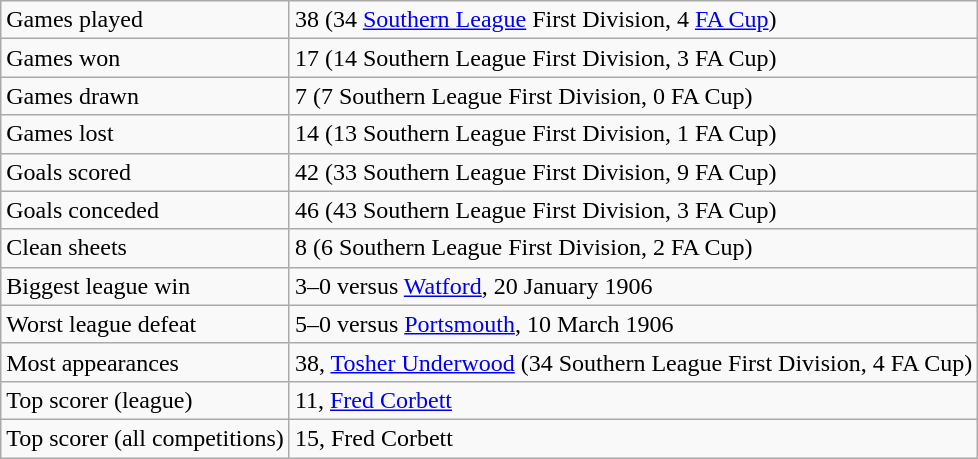<table class="wikitable">
<tr>
<td>Games played</td>
<td>38 (34 <a href='#'>Southern League</a> First Division, 4 <a href='#'>FA Cup</a>)</td>
</tr>
<tr>
<td>Games won</td>
<td>17 (14 Southern League First Division, 3 FA Cup)</td>
</tr>
<tr>
<td>Games drawn</td>
<td>7 (7 Southern League First Division, 0 FA Cup)</td>
</tr>
<tr>
<td>Games lost</td>
<td>14 (13 Southern League First Division, 1 FA Cup)</td>
</tr>
<tr>
<td>Goals scored</td>
<td>42 (33 Southern League First Division, 9 FA Cup)</td>
</tr>
<tr>
<td>Goals conceded</td>
<td>46 (43 Southern League First Division, 3 FA Cup)</td>
</tr>
<tr>
<td>Clean sheets</td>
<td>8 (6 Southern League First Division, 2 FA Cup)</td>
</tr>
<tr>
<td>Biggest league win</td>
<td>3–0 versus <a href='#'>Watford</a>, 20 January 1906</td>
</tr>
<tr>
<td>Worst league defeat</td>
<td>5–0 versus <a href='#'>Portsmouth</a>, 10 March 1906</td>
</tr>
<tr>
<td>Most appearances</td>
<td>38, <a href='#'>Tosher Underwood</a> (34 Southern League First Division, 4 FA Cup)</td>
</tr>
<tr>
<td>Top scorer (league)</td>
<td>11, <a href='#'>Fred Corbett</a></td>
</tr>
<tr>
<td>Top scorer (all competitions)</td>
<td>15, Fred Corbett</td>
</tr>
</table>
